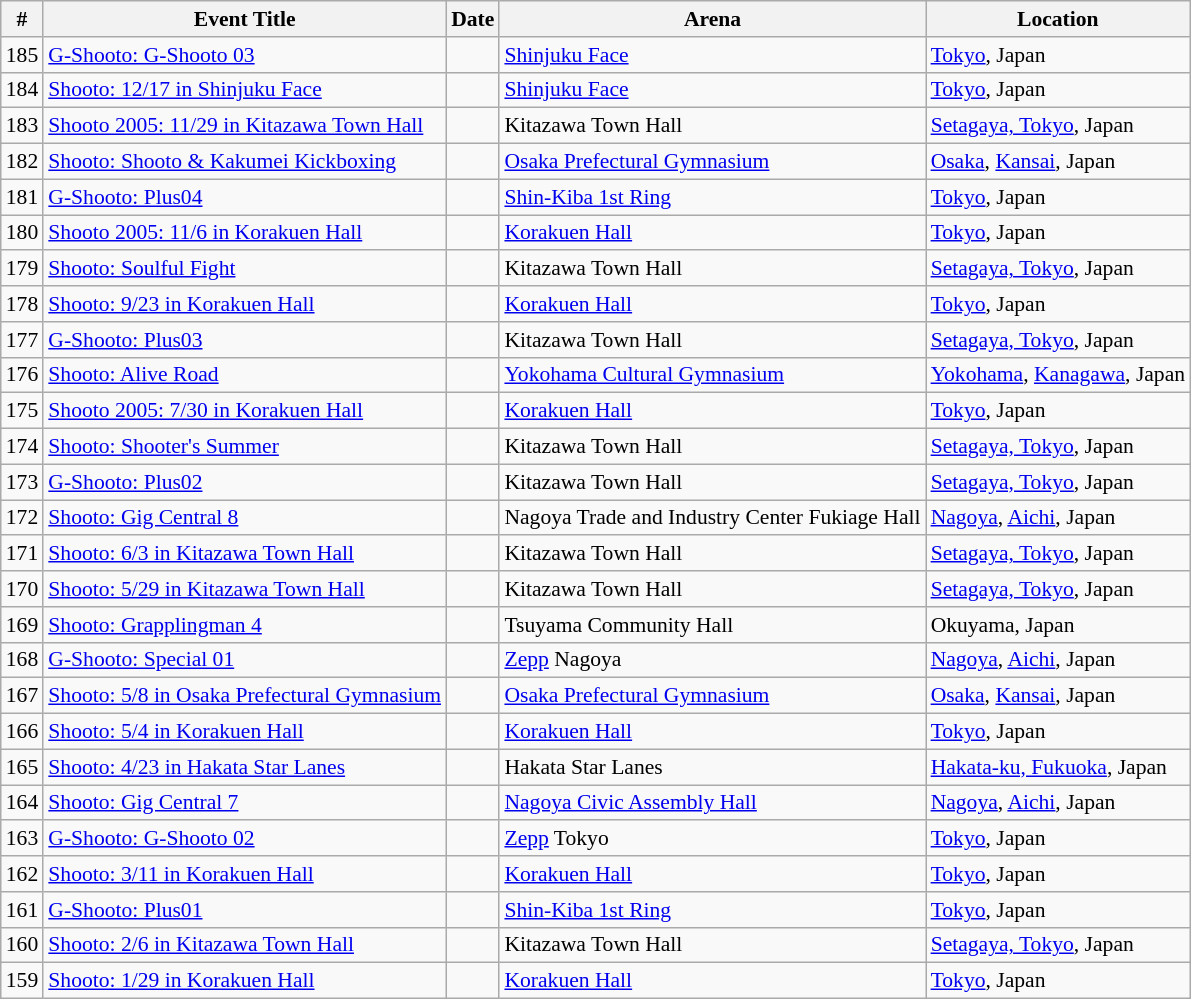<table class="sortable wikitable succession-box" style="font-size:90%;">
<tr>
<th scope="col">#</th>
<th scope="col">Event Title</th>
<th scope="col">Date</th>
<th scope="col">Arena</th>
<th scope="col">Location</th>
</tr>
<tr>
<td align=center>185</td>
<td><a href='#'>G-Shooto: G-Shooto 03</a></td>
<td></td>
<td><a href='#'>Shinjuku Face</a></td>
<td><a href='#'>Tokyo</a>, Japan</td>
</tr>
<tr>
<td align=center>184</td>
<td><a href='#'>Shooto: 12/17 in Shinjuku Face</a></td>
<td></td>
<td><a href='#'>Shinjuku Face</a></td>
<td><a href='#'>Tokyo</a>, Japan</td>
</tr>
<tr>
<td align=center>183</td>
<td><a href='#'>Shooto 2005: 11/29 in Kitazawa Town Hall</a></td>
<td></td>
<td>Kitazawa Town Hall</td>
<td><a href='#'>Setagaya, Tokyo</a>, Japan</td>
</tr>
<tr>
<td align=center>182</td>
<td><a href='#'>Shooto: Shooto & Kakumei Kickboxing</a></td>
<td></td>
<td><a href='#'>Osaka Prefectural Gymnasium</a></td>
<td><a href='#'>Osaka</a>, <a href='#'>Kansai</a>, Japan</td>
</tr>
<tr>
<td align=center>181</td>
<td><a href='#'>G-Shooto: Plus04</a></td>
<td></td>
<td><a href='#'>Shin-Kiba 1st Ring</a></td>
<td><a href='#'>Tokyo</a>, Japan</td>
</tr>
<tr>
<td align=center>180</td>
<td><a href='#'>Shooto 2005: 11/6 in Korakuen Hall</a></td>
<td></td>
<td><a href='#'>Korakuen Hall</a></td>
<td><a href='#'>Tokyo</a>, Japan</td>
</tr>
<tr>
<td align=center>179</td>
<td><a href='#'>Shooto: Soulful Fight</a></td>
<td></td>
<td>Kitazawa Town Hall</td>
<td><a href='#'>Setagaya, Tokyo</a>, Japan</td>
</tr>
<tr>
<td align=center>178</td>
<td><a href='#'>Shooto: 9/23 in Korakuen Hall</a></td>
<td></td>
<td><a href='#'>Korakuen Hall</a></td>
<td><a href='#'>Tokyo</a>, Japan</td>
</tr>
<tr>
<td align=center>177</td>
<td><a href='#'>G-Shooto: Plus03</a></td>
<td></td>
<td>Kitazawa Town Hall</td>
<td><a href='#'>Setagaya, Tokyo</a>, Japan</td>
</tr>
<tr>
<td align=center>176</td>
<td><a href='#'>Shooto: Alive Road</a></td>
<td></td>
<td><a href='#'>Yokohama Cultural Gymnasium</a></td>
<td><a href='#'>Yokohama</a>, <a href='#'>Kanagawa</a>, Japan</td>
</tr>
<tr>
<td align=center>175</td>
<td><a href='#'>Shooto 2005: 7/30 in Korakuen Hall</a></td>
<td></td>
<td><a href='#'>Korakuen Hall</a></td>
<td><a href='#'>Tokyo</a>, Japan</td>
</tr>
<tr>
<td align=center>174</td>
<td><a href='#'>Shooto: Shooter's Summer</a></td>
<td></td>
<td>Kitazawa Town Hall</td>
<td><a href='#'>Setagaya, Tokyo</a>, Japan</td>
</tr>
<tr>
<td align=center>173</td>
<td><a href='#'>G-Shooto: Plus02</a></td>
<td></td>
<td>Kitazawa Town Hall</td>
<td><a href='#'>Setagaya, Tokyo</a>, Japan</td>
</tr>
<tr>
<td align=center>172</td>
<td><a href='#'>Shooto: Gig Central 8</a></td>
<td></td>
<td>Nagoya Trade and Industry Center Fukiage Hall</td>
<td><a href='#'>Nagoya</a>, <a href='#'>Aichi</a>, Japan</td>
</tr>
<tr>
<td align=center>171</td>
<td><a href='#'>Shooto: 6/3 in Kitazawa Town Hall</a></td>
<td></td>
<td>Kitazawa Town Hall</td>
<td><a href='#'>Setagaya, Tokyo</a>, Japan</td>
</tr>
<tr>
<td align=center>170</td>
<td><a href='#'>Shooto: 5/29 in Kitazawa Town Hall</a></td>
<td></td>
<td>Kitazawa Town Hall</td>
<td><a href='#'>Setagaya, Tokyo</a>, Japan</td>
</tr>
<tr>
<td align=center>169</td>
<td><a href='#'>Shooto: Grapplingman 4</a></td>
<td></td>
<td>Tsuyama Community Hall</td>
<td>Okuyama, Japan</td>
</tr>
<tr>
<td align=center>168</td>
<td><a href='#'>G-Shooto: Special 01</a></td>
<td></td>
<td><a href='#'>Zepp</a> Nagoya</td>
<td><a href='#'>Nagoya</a>, <a href='#'>Aichi</a>, Japan</td>
</tr>
<tr>
<td align=center>167</td>
<td><a href='#'>Shooto: 5/8 in Osaka Prefectural Gymnasium</a></td>
<td></td>
<td><a href='#'>Osaka Prefectural Gymnasium</a></td>
<td><a href='#'>Osaka</a>, <a href='#'>Kansai</a>, Japan</td>
</tr>
<tr>
<td align=center>166</td>
<td><a href='#'>Shooto: 5/4 in Korakuen Hall</a></td>
<td></td>
<td><a href='#'>Korakuen Hall</a></td>
<td><a href='#'>Tokyo</a>, Japan</td>
</tr>
<tr>
<td align=center>165</td>
<td><a href='#'>Shooto: 4/23 in Hakata Star Lanes</a></td>
<td></td>
<td>Hakata Star Lanes</td>
<td><a href='#'>Hakata-ku, Fukuoka</a>, Japan</td>
</tr>
<tr>
<td align=center>164</td>
<td><a href='#'>Shooto: Gig Central 7</a></td>
<td></td>
<td><a href='#'>Nagoya Civic Assembly Hall</a></td>
<td><a href='#'>Nagoya</a>, <a href='#'>Aichi</a>, Japan</td>
</tr>
<tr>
<td align=center>163</td>
<td><a href='#'>G-Shooto: G-Shooto 02</a></td>
<td></td>
<td><a href='#'>Zepp</a> Tokyo</td>
<td><a href='#'>Tokyo</a>, Japan</td>
</tr>
<tr>
<td align=center>162</td>
<td><a href='#'>Shooto: 3/11 in Korakuen Hall</a></td>
<td></td>
<td><a href='#'>Korakuen Hall</a></td>
<td><a href='#'>Tokyo</a>, Japan</td>
</tr>
<tr>
<td align=center>161</td>
<td><a href='#'>G-Shooto: Plus01</a></td>
<td></td>
<td><a href='#'>Shin-Kiba 1st Ring</a></td>
<td><a href='#'>Tokyo</a>, Japan</td>
</tr>
<tr>
<td align=center>160</td>
<td><a href='#'>Shooto: 2/6 in Kitazawa Town Hall</a></td>
<td></td>
<td>Kitazawa Town Hall</td>
<td><a href='#'>Setagaya, Tokyo</a>, Japan</td>
</tr>
<tr>
<td align=center>159</td>
<td><a href='#'>Shooto: 1/29 in Korakuen Hall</a></td>
<td></td>
<td><a href='#'>Korakuen Hall</a></td>
<td><a href='#'>Tokyo</a>, Japan</td>
</tr>
</table>
